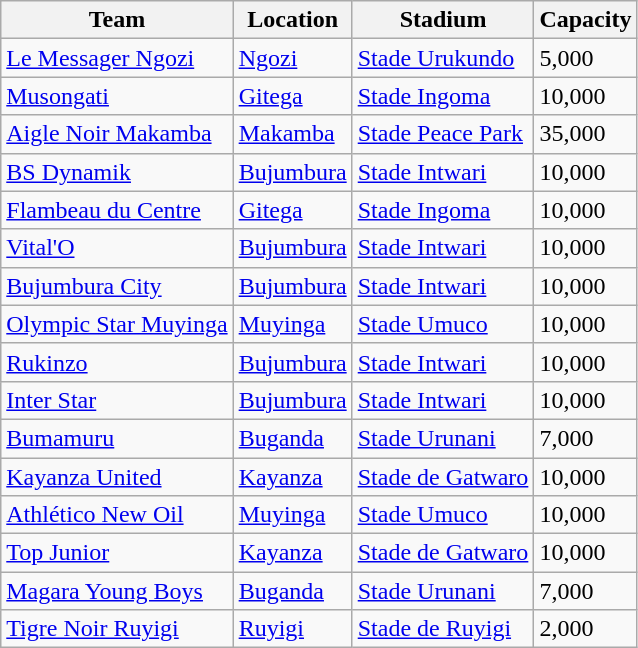<table class="wikitable sortable">
<tr>
<th>Team</th>
<th>Location</th>
<th>Stadium</th>
<th>Capacity</th>
</tr>
<tr>
<td><a href='#'>Le Messager Ngozi</a></td>
<td><a href='#'>Ngozi</a></td>
<td><a href='#'>Stade Urukundo</a></td>
<td>5,000</td>
</tr>
<tr>
<td><a href='#'>Musongati</a></td>
<td><a href='#'>Gitega</a></td>
<td><a href='#'>Stade Ingoma</a></td>
<td>10,000</td>
</tr>
<tr>
<td><a href='#'>Aigle Noir Makamba</a></td>
<td><a href='#'>Makamba</a></td>
<td><a href='#'>Stade Peace Park</a></td>
<td>35,000</td>
</tr>
<tr>
<td><a href='#'>BS Dynamik</a></td>
<td><a href='#'>Bujumbura</a></td>
<td><a href='#'>Stade Intwari</a></td>
<td>10,000</td>
</tr>
<tr>
<td><a href='#'>Flambeau du Centre</a></td>
<td><a href='#'>Gitega</a></td>
<td><a href='#'>Stade Ingoma</a></td>
<td>10,000</td>
</tr>
<tr>
<td><a href='#'>Vital'O</a></td>
<td><a href='#'>Bujumbura</a></td>
<td><a href='#'>Stade Intwari</a></td>
<td>10,000</td>
</tr>
<tr>
<td><a href='#'>Bujumbura City</a></td>
<td><a href='#'>Bujumbura</a></td>
<td><a href='#'>Stade Intwari</a></td>
<td>10,000</td>
</tr>
<tr>
<td><a href='#'>Olympic Star Muyinga</a></td>
<td><a href='#'>Muyinga</a></td>
<td><a href='#'>Stade Umuco</a></td>
<td>10,000</td>
</tr>
<tr>
<td><a href='#'>Rukinzo</a></td>
<td><a href='#'>Bujumbura</a></td>
<td><a href='#'>Stade Intwari</a></td>
<td>10,000</td>
</tr>
<tr>
<td><a href='#'>Inter Star</a></td>
<td><a href='#'>Bujumbura</a></td>
<td><a href='#'>Stade Intwari</a></td>
<td>10,000</td>
</tr>
<tr>
<td><a href='#'>Bumamuru</a></td>
<td><a href='#'>Buganda</a></td>
<td><a href='#'>Stade Urunani</a></td>
<td>7,000</td>
</tr>
<tr>
<td><a href='#'>Kayanza United</a></td>
<td><a href='#'>Kayanza</a></td>
<td><a href='#'>Stade de Gatwaro</a></td>
<td>10,000</td>
</tr>
<tr>
<td><a href='#'>Athlético New Oil</a></td>
<td><a href='#'>Muyinga</a></td>
<td><a href='#'>Stade Umuco</a></td>
<td>10,000</td>
</tr>
<tr>
<td><a href='#'>Top Junior</a></td>
<td><a href='#'>Kayanza</a></td>
<td><a href='#'>Stade de Gatwaro</a></td>
<td>10,000</td>
</tr>
<tr>
<td><a href='#'>Magara Young Boys</a></td>
<td><a href='#'>Buganda</a></td>
<td><a href='#'>Stade Urunani</a></td>
<td>7,000</td>
</tr>
<tr>
<td><a href='#'>Tigre Noir Ruyigi</a></td>
<td><a href='#'>Ruyigi</a></td>
<td><a href='#'>Stade de Ruyigi</a></td>
<td>2,000</td>
</tr>
</table>
